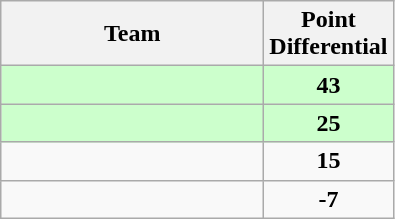<table class="wikitable" style="text-align:center;">
<tr>
<th style="width:10.5em;">Team</th>
<th style="width:1.5em;">Point Differential</th>
</tr>
<tr bgcolor=#cfc>
<td align="left"></td>
<td><strong>43</strong></td>
</tr>
<tr bgcolor="#cfc">
<td align="left"></td>
<td><strong>25</strong></td>
</tr>
<tr>
<td align="left"></td>
<td><strong>15</strong></td>
</tr>
<tr>
<td align="left"></td>
<td><strong>-7</strong></td>
</tr>
</table>
